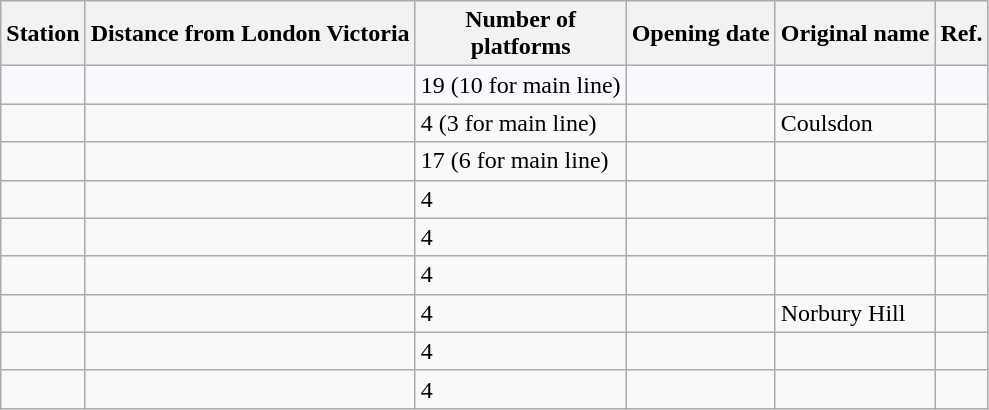<table class="wikitable sortable collapsible collapsed">
<tr>
<th scope="col">Station</th>
<th scope="col">Distance from London Victoria</th>
<th scope="col">Number of<br> platforms</th>
<th scope="col">Opening date</th>
<th scope="col" class="unsortable">Original name</th>
<th scope="col" class="unsortable">Ref.</th>
</tr>
<tr style="background:#F8F8FF">
<td></td>
<td></td>
<td>19 (10 for main line)</td>
<td></td>
<td></td>
<td></td>
</tr>
<tr>
<td></td>
<td></td>
<td>4 (3 for main line)</td>
<td></td>
<td>Coulsdon</td>
<td></td>
</tr>
<tr>
<td></td>
<td></td>
<td>17 (6 for main line)</td>
<td></td>
<td></td>
<td></td>
</tr>
<tr>
<td></td>
<td></td>
<td>4</td>
<td></td>
<td></td>
<td></td>
</tr>
<tr>
<td></td>
<td></td>
<td>4</td>
<td></td>
<td></td>
<td></td>
</tr>
<tr>
<td></td>
<td></td>
<td>4</td>
<td></td>
<td></td>
<td></td>
</tr>
<tr>
<td></td>
<td></td>
<td>4</td>
<td></td>
<td>Norbury Hill</td>
<td></td>
</tr>
<tr>
<td></td>
<td></td>
<td>4</td>
<td></td>
<td></td>
<td></td>
</tr>
<tr>
<td></td>
<td></td>
<td>4</td>
<td></td>
<td></td>
<td></td>
</tr>
</table>
